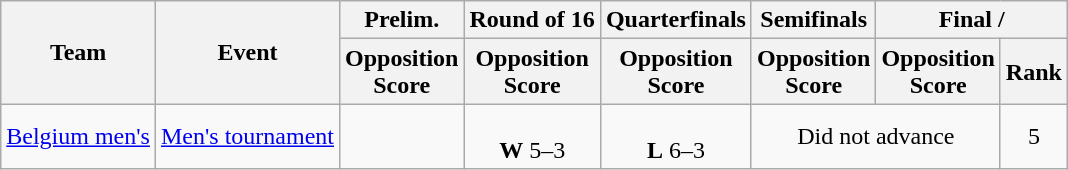<table class=wikitable style=text-align:center>
<tr>
<th rowspan=2>Team</th>
<th rowspan=2>Event</th>
<th>Prelim.</th>
<th>Round of 16</th>
<th>Quarterfinals</th>
<th>Semifinals</th>
<th colspan=2>Final / </th>
</tr>
<tr>
<th>Opposition<br>Score</th>
<th>Opposition<br>Score</th>
<th>Opposition<br>Score</th>
<th>Opposition<br>Score</th>
<th>Opposition<br>Score</th>
<th>Rank</th>
</tr>
<tr>
<td align=left><a href='#'>Belgium men's</a></td>
<td align=left><a href='#'>Men's tournament</a></td>
<td></td>
<td><br><strong>W</strong> 5–3</td>
<td><br><strong>L</strong> 6–3</td>
<td colspan=2>Did not advance</td>
<td>5</td>
</tr>
</table>
